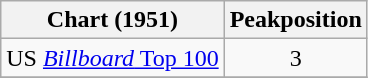<table class="wikitable">
<tr>
<th>Chart (1951)</th>
<th>Peakposition</th>
</tr>
<tr>
<td>US <a href='#'><em>Billboard</em> Top 100</a></td>
<td style="text-align:center;">3</td>
</tr>
<tr>
</tr>
</table>
